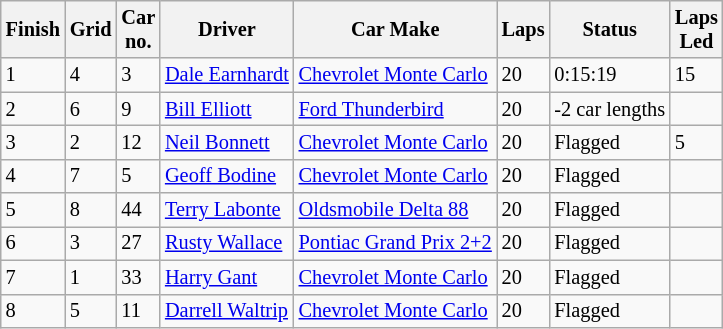<table class="wikitable" style="font-size: 85%;">
<tr>
<th>Finish</th>
<th>Grid</th>
<th>Car<br>no.</th>
<th>Driver</th>
<th>Car Make</th>
<th>Laps</th>
<th>Status</th>
<th>Laps<br>Led</th>
</tr>
<tr>
<td>1</td>
<td>4</td>
<td>3</td>
<td><a href='#'>Dale Earnhardt</a></td>
<td><a href='#'>Chevrolet Monte Carlo</a></td>
<td>20</td>
<td>0:15:19</td>
<td>15</td>
</tr>
<tr>
<td>2</td>
<td>6</td>
<td>9</td>
<td><a href='#'>Bill Elliott</a></td>
<td><a href='#'>Ford Thunderbird</a></td>
<td>20</td>
<td>-2 car lengths</td>
<td></td>
</tr>
<tr>
<td>3</td>
<td>2</td>
<td>12</td>
<td><a href='#'>Neil Bonnett</a></td>
<td><a href='#'>Chevrolet Monte Carlo</a></td>
<td>20</td>
<td>Flagged</td>
<td>5</td>
</tr>
<tr>
<td>4</td>
<td>7</td>
<td>5</td>
<td><a href='#'>Geoff Bodine</a></td>
<td><a href='#'>Chevrolet Monte Carlo</a></td>
<td>20</td>
<td>Flagged</td>
<td></td>
</tr>
<tr>
<td>5</td>
<td>8</td>
<td>44</td>
<td><a href='#'>Terry Labonte</a></td>
<td><a href='#'>Oldsmobile Delta 88</a></td>
<td>20</td>
<td>Flagged</td>
<td></td>
</tr>
<tr>
<td>6</td>
<td>3</td>
<td>27</td>
<td><a href='#'>Rusty Wallace</a></td>
<td><a href='#'>Pontiac Grand Prix 2+2</a></td>
<td>20</td>
<td>Flagged</td>
<td></td>
</tr>
<tr>
<td>7</td>
<td>1</td>
<td>33</td>
<td><a href='#'>Harry Gant</a></td>
<td><a href='#'>Chevrolet Monte Carlo</a></td>
<td>20</td>
<td>Flagged</td>
<td></td>
</tr>
<tr>
<td>8</td>
<td>5</td>
<td>11</td>
<td><a href='#'>Darrell Waltrip</a></td>
<td><a href='#'>Chevrolet Monte Carlo</a></td>
<td>20</td>
<td>Flagged</td>
<td></td>
</tr>
</table>
